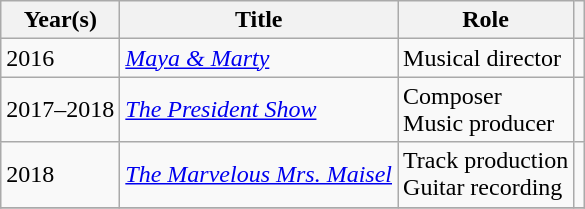<table class="wikitable sortable">
<tr>
<th>Year(s)</th>
<th>Title</th>
<th>Role</th>
<th class="unsortable"></th>
</tr>
<tr>
<td>2016</td>
<td><em><a href='#'>Maya & Marty</a></em></td>
<td>Musical director</td>
<td></td>
</tr>
<tr>
<td>2017–2018</td>
<td><em><a href='#'>The President Show</a></em></td>
<td>Composer<br>Music producer</td>
<td></td>
</tr>
<tr>
<td>2018</td>
<td><em><a href='#'>The Marvelous Mrs. Maisel</a></em></td>
<td>Track production<br>Guitar recording</td>
<td></td>
</tr>
<tr>
</tr>
</table>
